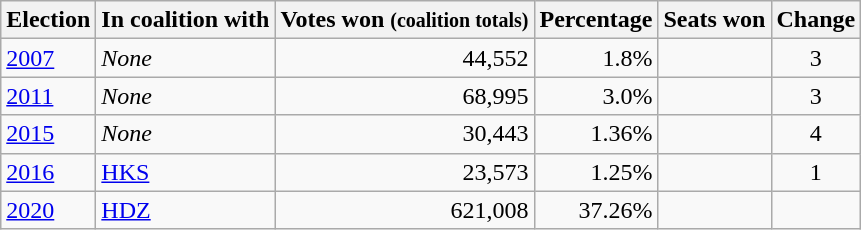<table class="wikitable">
<tr>
<th>Election</th>
<th>In coalition with</th>
<th>Votes won <small>(coalition totals)</small></th>
<th>Percentage</th>
<th>Seats won</th>
<th>Change</th>
</tr>
<tr>
<td><a href='#'>2007</a></td>
<td><em>None</em></td>
<td align=right>44,552</td>
<td align=right>1.8%</td>
<td></td>
<td align=center> 3</td>
</tr>
<tr>
<td><a href='#'>2011</a></td>
<td><em>None</em></td>
<td align=right>68,995</td>
<td align=right>3.0%</td>
<td></td>
<td align=center> 3</td>
</tr>
<tr>
<td><a href='#'>2015</a></td>
<td><em>None</em></td>
<td align=right>30,443</td>
<td align=right>1.36%</td>
<td></td>
<td align=center> 4</td>
</tr>
<tr>
<td><a href='#'>2016</a></td>
<td><a href='#'>HKS</a></td>
<td align=right>23,573</td>
<td align=right>1.25%</td>
<td></td>
<td align=center> 1</td>
</tr>
<tr>
<td><a href='#'>2020</a></td>
<td><a href='#'>HDZ</a></td>
<td align=right>621,008</td>
<td align=right>37.26%</td>
<td></td>
<td align=center></td>
</tr>
</table>
